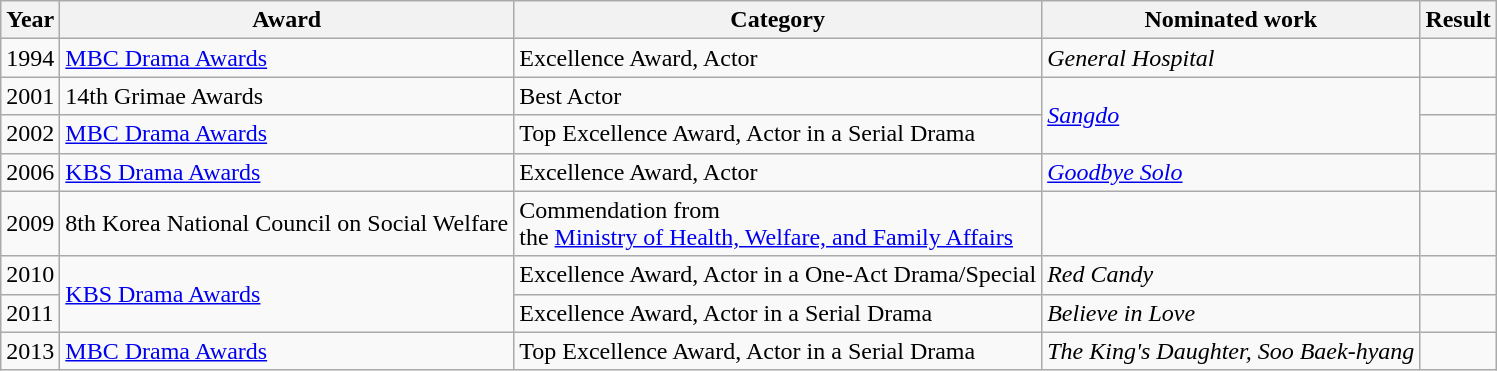<table class="wikitable">
<tr>
<th>Year</th>
<th>Award</th>
<th>Category</th>
<th>Nominated work</th>
<th>Result</th>
</tr>
<tr>
<td>1994</td>
<td><a href='#'>MBC Drama Awards</a></td>
<td>Excellence Award, Actor</td>
<td><em>General Hospital</em></td>
<td></td>
</tr>
<tr>
<td>2001</td>
<td>14th Grimae Awards</td>
<td>Best Actor</td>
<td rowspan=2><em><a href='#'>Sangdo</a></em></td>
<td></td>
</tr>
<tr>
<td>2002</td>
<td><a href='#'>MBC Drama Awards</a></td>
<td>Top Excellence Award, Actor in a Serial Drama</td>
<td></td>
</tr>
<tr>
<td>2006</td>
<td><a href='#'>KBS Drama Awards</a></td>
<td>Excellence Award, Actor</td>
<td><em><a href='#'>Goodbye Solo</a></em></td>
<td></td>
</tr>
<tr>
<td>2009</td>
<td>8th Korea National Council on Social Welfare</td>
<td>Commendation from <br> the <a href='#'>Ministry of Health, Welfare, and Family Affairs</a></td>
<td></td>
<td></td>
</tr>
<tr>
<td>2010</td>
<td rowspan="2"><a href='#'>KBS Drama Awards</a></td>
<td>Excellence Award, Actor in a One-Act Drama/Special</td>
<td><em>Red Candy</em></td>
<td></td>
</tr>
<tr>
<td>2011</td>
<td>Excellence Award, Actor in a Serial Drama</td>
<td><em>Believe in Love</em></td>
<td></td>
</tr>
<tr>
<td>2013</td>
<td><a href='#'>MBC Drama Awards</a></td>
<td>Top Excellence Award, Actor in a Serial Drama</td>
<td><em>The King's Daughter, Soo Baek-hyang</em></td>
<td></td>
</tr>
</table>
